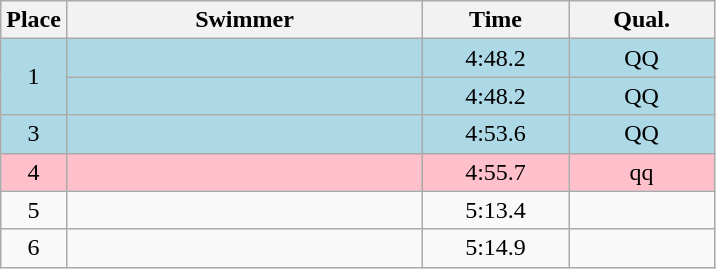<table class=wikitable style="text-align:center">
<tr>
<th>Place</th>
<th width=230>Swimmer</th>
<th width=90>Time</th>
<th width=90>Qual.</th>
</tr>
<tr bgcolor=lightblue>
<td rowspan=2>1</td>
<td align=left></td>
<td>4:48.2</td>
<td>QQ</td>
</tr>
<tr bgcolor=lightblue>
<td align=left></td>
<td>4:48.2</td>
<td>QQ</td>
</tr>
<tr bgcolor=lightblue>
<td>3</td>
<td align=left></td>
<td>4:53.6</td>
<td>QQ</td>
</tr>
<tr bgcolor=pink>
<td>4</td>
<td align=left></td>
<td>4:55.7</td>
<td>qq</td>
</tr>
<tr>
<td>5</td>
<td align=left></td>
<td>5:13.4</td>
<td></td>
</tr>
<tr>
<td>6</td>
<td align=left></td>
<td>5:14.9</td>
<td></td>
</tr>
</table>
